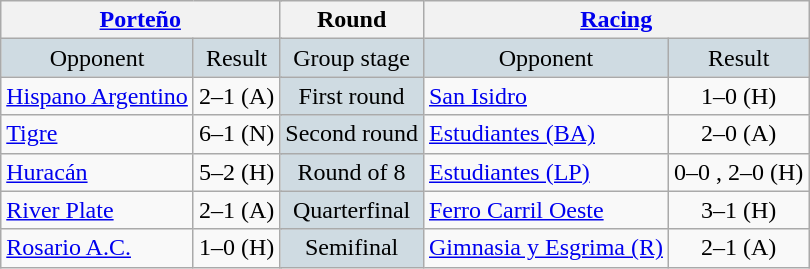<table class="wikitable" style="text-align:center;">
<tr>
<th colspan=3 width= px><a href='#'>Porteño</a></th>
<th>Round</th>
<th colspan=3 width= px><a href='#'>Racing</a></th>
</tr>
<tr bgcolor= #CFDBE2>
<td width= px>Opponent</td>
<td colspan=2 width= px>Result</td>
<td>Group stage</td>
<td width= px>Opponent</td>
<td colspan=2 width= px>Result</td>
</tr>
<tr>
<td align= left><a href='#'>Hispano Argentino</a></td>
<td colspan=2>2–1 (A)</td>
<td bgcolor= #CFDBE2>First round</td>
<td align=left><a href='#'>San Isidro</a></td>
<td colspan=2>1–0 (H)</td>
</tr>
<tr>
<td align= left><a href='#'>Tigre</a></td>
<td colspan=2>6–1 (N) </td>
<td bgcolor= #CFDBE2>Second round</td>
<td align=left><a href='#'>Estudiantes (BA)</a></td>
<td colspan=2>2–0 (A)</td>
</tr>
<tr>
<td align= left><a href='#'>Huracán</a></td>
<td colspan=2>5–2  (H)</td>
<td bgcolor= #CFDBE2>Round of 8</td>
<td align=left><a href='#'>Estudiantes (LP)</a></td>
<td colspan=2>0–0 , 2–0 (H)</td>
</tr>
<tr>
<td align=left><a href='#'>River Plate</a></td>
<td colspan=2>2–1 (A)</td>
<td bgcolor= #CFDBE2>Quarterfinal</td>
<td align=left><a href='#'>Ferro Carril Oeste</a></td>
<td colspan=2>3–1 (H)</td>
</tr>
<tr>
<td align=left><a href='#'>Rosario A.C.</a></td>
<td colspan=2>1–0 (H)</td>
<td bgcolor= #CFDBE2>Semifinal</td>
<td align=left><a href='#'>Gimnasia y Esgrima (R)</a></td>
<td colspan=2>2–1 (A)</td>
</tr>
</table>
